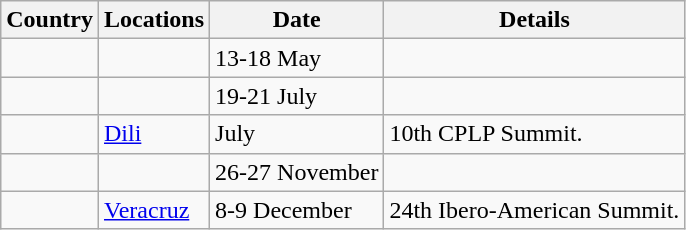<table class="wikitable">
<tr>
<th>Country</th>
<th>Locations</th>
<th>Date</th>
<th>Details</th>
</tr>
<tr>
<td></td>
<td></td>
<td>13-18 May</td>
<td></td>
</tr>
<tr>
<td></td>
<td></td>
<td>19-21 July</td>
<td></td>
</tr>
<tr>
<td></td>
<td><a href='#'>Dili</a></td>
<td>July</td>
<td>10th CPLP Summit.</td>
</tr>
<tr>
<td></td>
<td></td>
<td>26-27 November</td>
<td></td>
</tr>
<tr>
<td></td>
<td><a href='#'>Veracruz</a></td>
<td>8-9 December</td>
<td>24th Ibero-American Summit.</td>
</tr>
</table>
